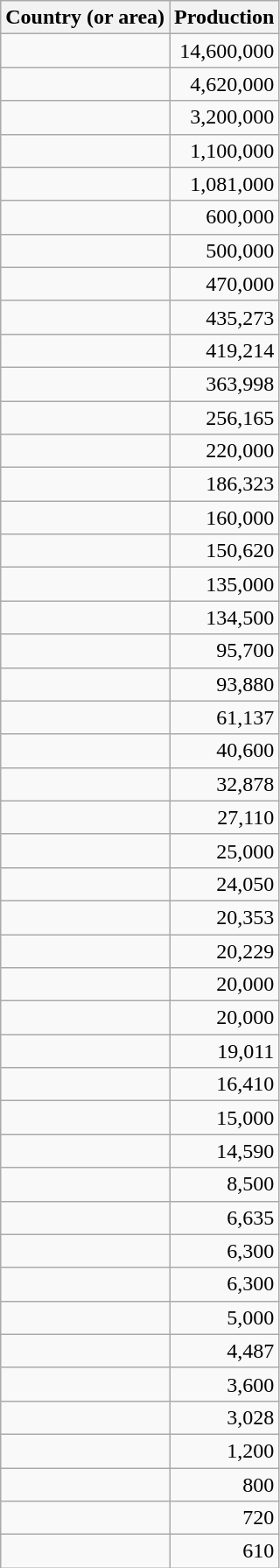<table class="wikitable sortable static-row-numbers" style="text-align:right;">
<tr class="static-row-header" style="text-align:center;vertical-align:bottom;">
<th>Country (or area)</th>
<th>Production</th>
</tr>
<tr>
<td style=text-align:left></td>
<td>14,600,000</td>
</tr>
<tr>
<td></td>
<td>4,620,000</td>
</tr>
<tr>
<td></td>
<td>3,200,000</td>
</tr>
<tr>
<td></td>
<td>1,100,000</td>
</tr>
<tr>
<td></td>
<td> 1,081,000</td>
</tr>
<tr>
<td></td>
<td>600,000</td>
</tr>
<tr>
<td></td>
<td>500,000</td>
</tr>
<tr>
<td></td>
<td>470,000</td>
</tr>
<tr>
<td></td>
<td>435,273</td>
</tr>
<tr>
<td></td>
<td>419,214</td>
</tr>
<tr>
<td></td>
<td>363,998</td>
</tr>
<tr>
<td></td>
<td>256,165</td>
</tr>
<tr>
<td></td>
<td>220,000</td>
</tr>
<tr>
<td></td>
<td>186,323</td>
</tr>
<tr>
<td></td>
<td>160,000</td>
</tr>
<tr>
<td></td>
<td>150,620</td>
</tr>
<tr>
<td></td>
<td>135,000</td>
</tr>
<tr>
<td></td>
<td>134,500</td>
</tr>
<tr>
<td></td>
<td>95,700</td>
</tr>
<tr>
<td></td>
<td>93,880</td>
</tr>
<tr>
<td></td>
<td>61,137</td>
</tr>
<tr>
<td></td>
<td>40,600</td>
</tr>
<tr>
<td></td>
<td>32,878</td>
</tr>
<tr>
<td></td>
<td>27,110</td>
</tr>
<tr>
<td></td>
<td>25,000</td>
</tr>
<tr>
<td></td>
<td>24,050</td>
</tr>
<tr>
<td></td>
<td>20,353</td>
</tr>
<tr>
<td></td>
<td>20,229</td>
</tr>
<tr>
<td></td>
<td>20,000</td>
</tr>
<tr>
<td></td>
<td>20,000</td>
</tr>
<tr>
<td></td>
<td>19,011</td>
</tr>
<tr>
<td></td>
<td>16,410</td>
</tr>
<tr>
<td></td>
<td>15,000</td>
</tr>
<tr>
<td></td>
<td>14,590</td>
</tr>
<tr>
<td></td>
<td>8,500</td>
</tr>
<tr>
<td></td>
<td>6,635</td>
</tr>
<tr>
<td></td>
<td>6,300</td>
</tr>
<tr>
<td></td>
<td>6,300</td>
</tr>
<tr>
<td></td>
<td>5,000</td>
</tr>
<tr>
<td></td>
<td>4,487</td>
</tr>
<tr>
<td></td>
<td>3,600</td>
</tr>
<tr>
<td></td>
<td>3,028</td>
</tr>
<tr>
<td></td>
<td>1,200</td>
</tr>
<tr>
<td></td>
<td>800</td>
</tr>
<tr>
<td></td>
<td>720</td>
</tr>
<tr>
<td></td>
<td>610</td>
</tr>
</table>
